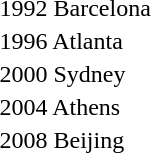<table>
<tr>
<td>1992 Barcelona <br></td>
<td></td>
<td></td>
<td></td>
</tr>
<tr>
<td>1996 Atlanta <br></td>
<td></td>
<td></td>
<td></td>
</tr>
<tr>
<td>2000 Sydney <br></td>
<td></td>
<td></td>
<td></td>
</tr>
<tr>
<td>2004 Athens <br></td>
<td></td>
<td></td>
<td></td>
</tr>
<tr>
<td>2008 Beijing <br></td>
<td></td>
<td></td>
<td></td>
</tr>
</table>
